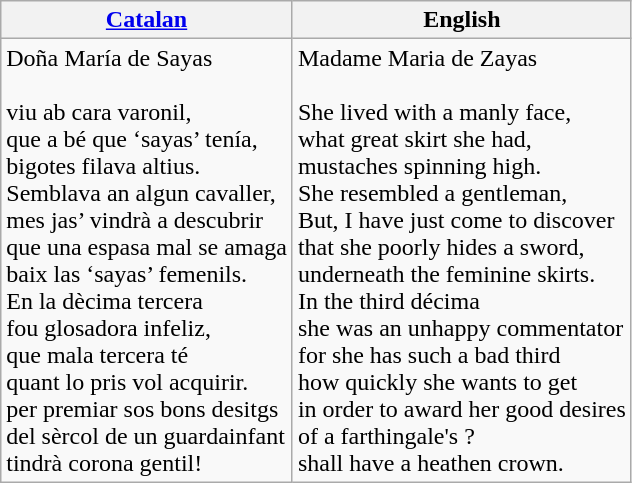<table class="wikitable">
<tr>
<th><a href='#'>Catalan</a></th>
<th>English</th>
</tr>
<tr>
<td>Doña María de Sayas<br><br>viu ab cara varonil,<br>
que a bé que ‘sayas’ tenía,<br>
bigotes filava altius.<br>
Semblava an algun cavaller,<br>
mes jas’ vindrà a descubrir<br>
que una espasa mal se amaga<br>
baix las ‘sayas’ femenils.<br>
En la dècima tercera<br>
fou glosadora infeliz,<br>
que mala tercera té<br>
quant lo pris vol acquirir.<br>
per premiar sos bons desitgs<br>
del sèrcol de un guardainfant<br>
tindrà corona gentil!</td>
<td>Madame Maria de Zayas<br><br>She lived with a manly face,<br>
what great skirt she had,<br>
mustaches spinning high.<br>
She resembled a gentleman,<br>
But, I have just come to discover<br>
that she poorly hides a sword,<br>
underneath the feminine skirts.<br>
In the third décima<br>
she was an unhappy commentator<br>
for she has such a bad third<br>
how quickly she wants to get<br>
in order to award her good desires<br>
of a farthingale's ?<br>
shall have a heathen crown.</td>
</tr>
</table>
